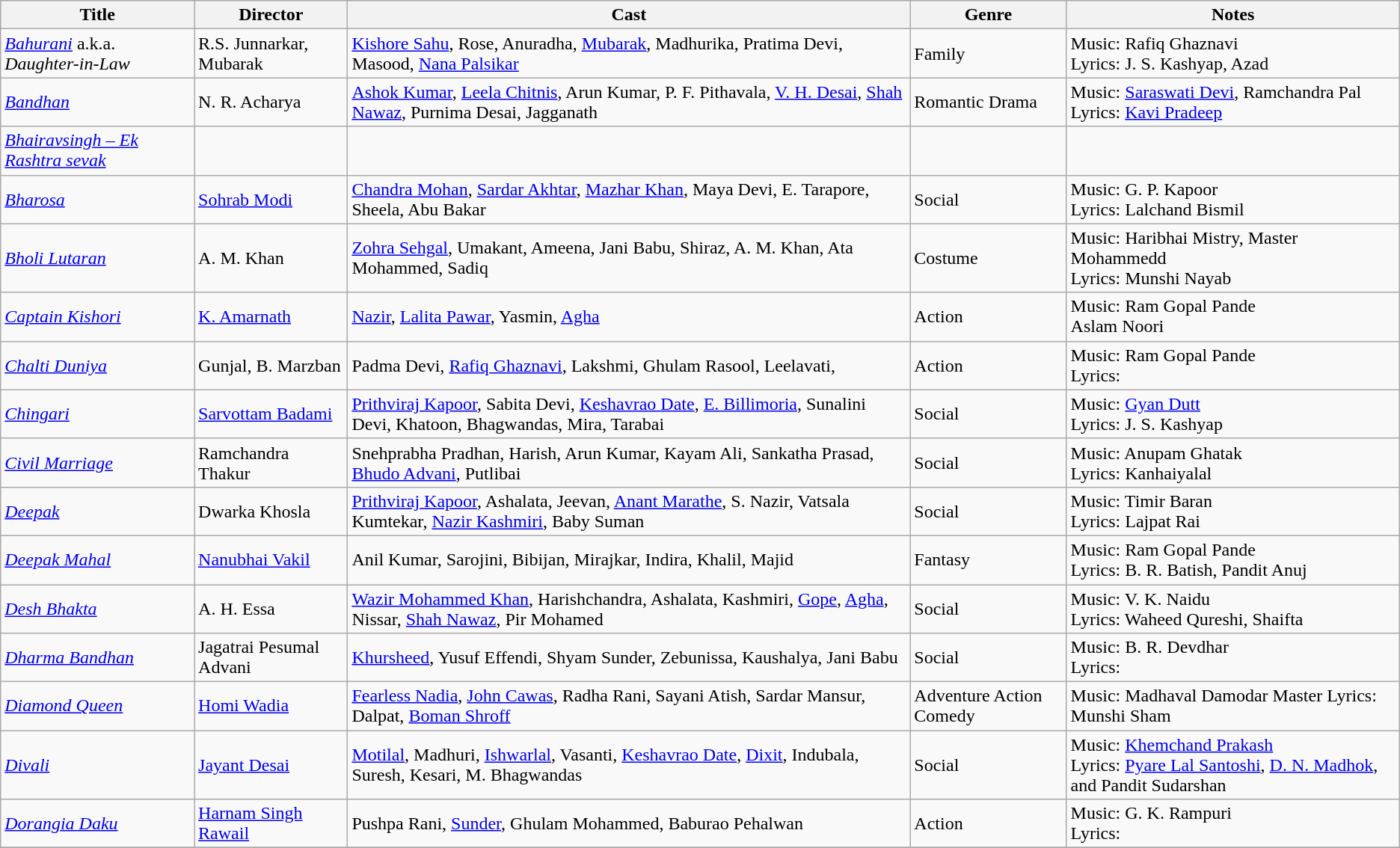<table class="wikitable">
<tr>
<th>Title</th>
<th>Director</th>
<th>Cast</th>
<th>Genre</th>
<th>Notes</th>
</tr>
<tr>
<td><em><a href='#'>Bahurani</a></em> a.k.a. <em>Daughter-in-Law</em></td>
<td>R.S. Junnarkar, Mubarak</td>
<td><a href='#'>Kishore Sahu</a>, Rose, Anuradha, <a href='#'>Mubarak</a>, Madhurika, Pratima Devi, Masood, <a href='#'>Nana Palsikar</a></td>
<td>Family</td>
<td>Music: Rafiq Ghaznavi<br>Lyrics: J. S. Kashyap, Azad</td>
</tr>
<tr>
<td><em><a href='#'>Bandhan</a></em></td>
<td>N. R. Acharya</td>
<td><a href='#'>Ashok Kumar</a>, <a href='#'>Leela Chitnis</a>, Arun Kumar, P. F. Pithavala, <a href='#'>V. H. Desai</a>, <a href='#'>Shah Nawaz</a>, Purnima Desai, Jagganath</td>
<td>Romantic Drama</td>
<td>Music: <a href='#'>Saraswati Devi</a>, Ramchandra Pal<br>Lyrics: <a href='#'>Kavi Pradeep</a></td>
</tr>
<tr>
<td><em><a href='#'>Bhairavsingh – Ek Rashtra sevak</a></em></td>
<td></td>
<td></td>
<td></td>
<td></td>
</tr>
<tr>
<td><em><a href='#'>Bharosa</a></em></td>
<td><a href='#'>Sohrab Modi</a></td>
<td><a href='#'>Chandra Mohan</a>, <a href='#'>Sardar Akhtar</a>, <a href='#'>Mazhar Khan</a>, Maya Devi, E. Tarapore, Sheela, Abu Bakar</td>
<td>Social</td>
<td>Music: G. P. Kapoor<br>Lyrics: Lalchand Bismil</td>
</tr>
<tr>
<td><em><a href='#'>Bholi Lutaran</a></em></td>
<td>A. M. Khan</td>
<td><a href='#'>Zohra Sehgal</a>, Umakant, Ameena, Jani Babu, Shiraz, A. M. Khan, Ata Mohammed, Sadiq</td>
<td>Costume</td>
<td>Music: Haribhai Mistry, Master Mohammedd <br>Lyrics: Munshi Nayab</td>
</tr>
<tr>
<td><em><a href='#'>Captain Kishori</a></em></td>
<td><a href='#'>K. Amarnath</a></td>
<td><a href='#'>Nazir</a>, <a href='#'>Lalita Pawar</a>, Yasmin, <a href='#'>Agha</a></td>
<td>Action</td>
<td>Music: Ram Gopal Pande<br>Aslam Noori</td>
</tr>
<tr>
<td><em><a href='#'>Chalti Duniya</a></em></td>
<td>Gunjal, B. Marzban</td>
<td>Padma Devi, <a href='#'>Rafiq Ghaznavi</a>, Lakshmi, Ghulam Rasool, Leelavati,</td>
<td>Action</td>
<td>Music: Ram Gopal Pande<br>Lyrics:</td>
</tr>
<tr>
<td><em><a href='#'>Chingari</a></em></td>
<td><a href='#'>Sarvottam Badami</a></td>
<td><a href='#'>Prithviraj Kapoor</a>, Sabita Devi, <a href='#'>Keshavrao Date</a>, <a href='#'>E. Billimoria</a>, Sunalini Devi, Khatoon, Bhagwandas, Mira, Tarabai</td>
<td>Social</td>
<td>Music: <a href='#'>Gyan Dutt</a><br>Lyrics: J. S. Kashyap</td>
</tr>
<tr>
<td><em><a href='#'>Civil Marriage</a></em></td>
<td>Ramchandra Thakur</td>
<td>Snehprabha Pradhan, Harish, Arun Kumar, Kayam Ali, Sankatha Prasad, <a href='#'>Bhudo Advani</a>, Putlibai</td>
<td>Social</td>
<td>Music: Anupam Ghatak<br>Lyrics: Kanhaiyalal</td>
</tr>
<tr>
<td><em><a href='#'>Deepak</a></em></td>
<td>Dwarka Khosla</td>
<td><a href='#'>Prithviraj Kapoor</a>, Ashalata, Jeevan, <a href='#'>Anant Marathe</a>, S. Nazir, Vatsala Kumtekar, <a href='#'>Nazir Kashmiri</a>, Baby Suman</td>
<td>Social</td>
<td>Music: Timir Baran<br>Lyrics: Lajpat Rai</td>
</tr>
<tr>
<td><em><a href='#'>Deepak Mahal</a></em></td>
<td><a href='#'>Nanubhai Vakil</a></td>
<td>Anil Kumar, Sarojini, Bibijan, Mirajkar, Indira, Khalil, Majid</td>
<td>Fantasy</td>
<td>Music: Ram Gopal Pande<br>Lyrics: B. R. Batish, Pandit Anuj</td>
</tr>
<tr>
<td><em><a href='#'>Desh Bhakta</a></em></td>
<td>A. H. Essa</td>
<td><a href='#'>Wazir Mohammed Khan</a>, Harishchandra, Ashalata, Kashmiri, <a href='#'>Gope</a>, <a href='#'>Agha</a>, Nissar, <a href='#'>Shah Nawaz</a>, Pir Mohamed</td>
<td>Social</td>
<td>Music: V. K. Naidu <br>Lyrics: Waheed Qureshi, Shaifta</td>
</tr>
<tr>
<td><em><a href='#'>Dharma Bandhan</a></em></td>
<td>Jagatrai Pesumal Advani</td>
<td><a href='#'>Khursheed</a>, Yusuf Effendi, Shyam Sunder, Zebunissa, Kaushalya, Jani Babu</td>
<td>Social</td>
<td>Music: B. R. Devdhar<br>Lyrics:</td>
</tr>
<tr>
<td><em><a href='#'>Diamond Queen</a></em></td>
<td><a href='#'>Homi Wadia</a></td>
<td><a href='#'>Fearless Nadia</a>, <a href='#'>John Cawas</a>, Radha Rani, Sayani Atish, Sardar Mansur, Dalpat, <a href='#'>Boman Shroff</a></td>
<td>Adventure Action Comedy</td>
<td>Music: Madhaval Damodar Master Lyrics: Munshi Sham</td>
</tr>
<tr>
<td><em><a href='#'>Divali</a></em></td>
<td><a href='#'>Jayant Desai</a></td>
<td><a href='#'>Motilal</a>, Madhuri, <a href='#'>Ishwarlal</a>, Vasanti, <a href='#'>Keshavrao Date</a>, <a href='#'>Dixit</a>, Indubala, Suresh, Kesari, M. Bhagwandas</td>
<td>Social</td>
<td>Music: <a href='#'>Khemchand Prakash</a><br>Lyrics: <a href='#'>Pyare Lal Santoshi</a>, <a href='#'>D. N. Madhok</a>, and Pandit Sudarshan</td>
</tr>
<tr>
<td><em><a href='#'>Dorangia Daku</a></em></td>
<td><a href='#'>Harnam Singh Rawail</a></td>
<td>Pushpa Rani, <a href='#'>Sunder</a>, Ghulam Mohammed, Baburao Pehalwan</td>
<td>Action</td>
<td>Music: G. K. Rampuri<br>Lyrics:</td>
</tr>
<tr>
</tr>
</table>
